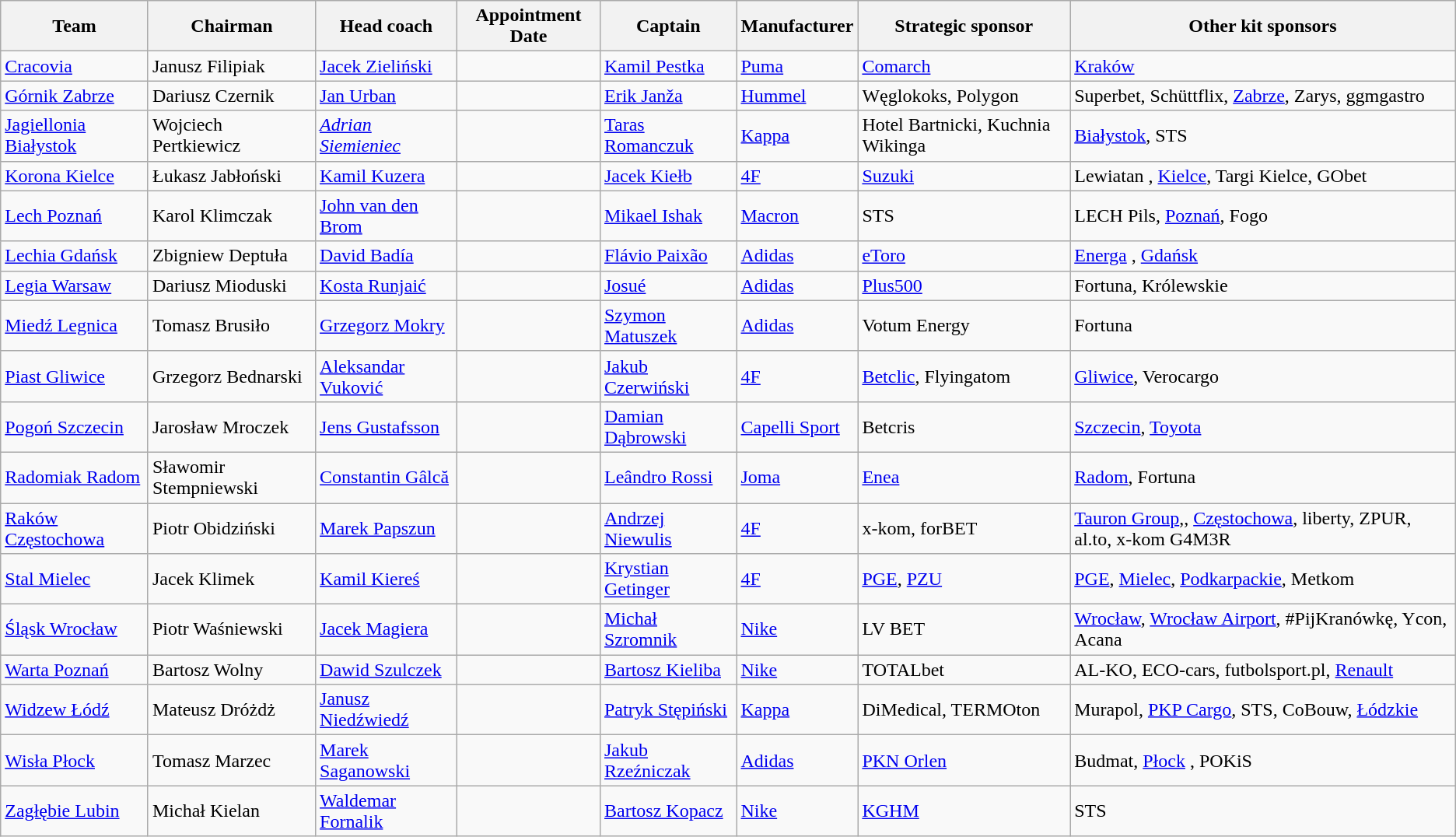<table class="wikitable sortable" style="text-align: left;">
<tr>
<th>Team</th>
<th>Chairman</th>
<th>Head coach</th>
<th>Appointment Date</th>
<th>Captain</th>
<th>Manufacturer</th>
<th>Strategic sponsor</th>
<th>Other kit sponsors</th>
</tr>
<tr>
<td><a href='#'>Cracovia</a></td>
<td> Janusz Filipiak</td>
<td> <a href='#'>Jacek Zieliński</a></td>
<td></td>
<td> <a href='#'>Kamil Pestka</a></td>
<td><a href='#'>Puma</a></td>
<td><a href='#'>Comarch</a></td>
<td><a href='#'>Kraków</a></td>
</tr>
<tr>
<td><a href='#'>Górnik Zabrze</a></td>
<td> Dariusz Czernik</td>
<td> <a href='#'>Jan Urban</a></td>
<td></td>
<td> <a href='#'>Erik Janža</a></td>
<td><a href='#'>Hummel</a></td>
<td>Węglokoks, Polygon</td>
<td>Superbet, Schüttflix, <a href='#'>Zabrze</a>, Zarys, ggmgastro</td>
</tr>
<tr>
<td><a href='#'>Jagiellonia Białystok</a></td>
<td> Wojciech Pertkiewicz</td>
<td> <em><a href='#'>Adrian Siemieniec</a></em></td>
<td></td>
<td> <a href='#'>Taras Romanczuk</a></td>
<td><a href='#'>Kappa</a></td>
<td>Hotel Bartnicki, Kuchnia Wikinga</td>
<td><a href='#'>Białystok</a>, STS</td>
</tr>
<tr>
<td><a href='#'>Korona Kielce</a></td>
<td> Łukasz Jabłoński</td>
<td> <a href='#'>Kamil Kuzera</a></td>
<td></td>
<td> <a href='#'>Jacek Kiełb</a></td>
<td><a href='#'>4F</a></td>
<td><a href='#'>Suzuki</a></td>
<td>Lewiatan , <a href='#'>Kielce</a>, Targi Kielce, GObet</td>
</tr>
<tr>
<td><a href='#'>Lech Poznań</a></td>
<td> Karol Klimczak</td>
<td> <a href='#'>John van den Brom</a></td>
<td></td>
<td> <a href='#'>Mikael Ishak</a></td>
<td><a href='#'>Macron</a></td>
<td>STS</td>
<td>LECH Pils, <a href='#'>Poznań</a>, Fogo</td>
</tr>
<tr>
<td><a href='#'>Lechia Gdańsk</a></td>
<td> Zbigniew Deptuła</td>
<td> <a href='#'>David Badía</a></td>
<td></td>
<td> <a href='#'>Flávio Paixão</a></td>
<td><a href='#'>Adidas</a></td>
<td><a href='#'>eToro</a></td>
<td><a href='#'>Energa</a> , <a href='#'>Gdańsk</a></td>
</tr>
<tr>
<td><a href='#'>Legia Warsaw</a></td>
<td> Dariusz Mioduski</td>
<td> <a href='#'>Kosta Runjaić</a></td>
<td></td>
<td> <a href='#'>Josué</a></td>
<td><a href='#'>Adidas</a></td>
<td><a href='#'>Plus500</a></td>
<td>Fortuna, Królewskie</td>
</tr>
<tr>
<td><a href='#'>Miedź Legnica</a></td>
<td> Tomasz Brusiło</td>
<td> <a href='#'>Grzegorz Mokry</a></td>
<td></td>
<td> <a href='#'>Szymon Matuszek</a></td>
<td><a href='#'>Adidas</a></td>
<td>Votum Energy</td>
<td>Fortuna</td>
</tr>
<tr>
<td><a href='#'>Piast Gliwice</a></td>
<td> Grzegorz Bednarski</td>
<td> <a href='#'>Aleksandar Vuković</a></td>
<td></td>
<td> <a href='#'>Jakub Czerwiński</a></td>
<td><a href='#'>4F</a></td>
<td><a href='#'>Betclic</a>, Flyingatom</td>
<td><a href='#'>Gliwice</a>, Verocargo</td>
</tr>
<tr>
<td><a href='#'>Pogoń Szczecin</a></td>
<td> Jarosław Mroczek</td>
<td> <a href='#'>Jens Gustafsson</a></td>
<td></td>
<td> <a href='#'>Damian Dąbrowski</a></td>
<td><a href='#'>Capelli Sport</a></td>
<td>Betcris</td>
<td><a href='#'>Szczecin</a>, <a href='#'>Toyota</a></td>
</tr>
<tr>
<td><a href='#'>Radomiak Radom</a></td>
<td> Sławomir Stempniewski</td>
<td> <a href='#'>Constantin Gâlcă</a></td>
<td></td>
<td> <a href='#'>Leândro Rossi</a></td>
<td><a href='#'>Joma</a></td>
<td><a href='#'>Enea</a></td>
<td><a href='#'>Radom</a>, Fortuna</td>
</tr>
<tr>
<td><a href='#'>Raków Częstochowa</a></td>
<td> Piotr Obidziński</td>
<td> <a href='#'>Marek Papszun</a></td>
<td></td>
<td> <a href='#'>Andrzej Niewulis</a></td>
<td><a href='#'>4F</a></td>
<td>x-kom, forBET</td>
<td><a href='#'>Tauron Group</a>,, <a href='#'>Częstochowa</a>, liberty, ZPUR, al.to, x-kom G4M3R</td>
</tr>
<tr>
<td><a href='#'>Stal Mielec</a></td>
<td> Jacek Klimek</td>
<td> <a href='#'>Kamil Kiereś</a></td>
<td></td>
<td> <a href='#'>Krystian Getinger</a></td>
<td><a href='#'>4F</a></td>
<td><a href='#'>PGE</a>, <a href='#'>PZU</a></td>
<td><a href='#'>PGE</a>, <a href='#'>Mielec</a>, <a href='#'>Podkarpackie</a>, Metkom</td>
</tr>
<tr>
<td><a href='#'>Śląsk Wrocław</a></td>
<td> Piotr Waśniewski</td>
<td> <a href='#'>Jacek Magiera</a></td>
<td></td>
<td> <a href='#'>Michał Szromnik</a></td>
<td><a href='#'>Nike</a></td>
<td>LV BET</td>
<td><a href='#'>Wrocław</a>, <a href='#'>Wrocław Airport</a>, #PijKranówkę, Ycon, Acana</td>
</tr>
<tr>
<td><a href='#'>Warta Poznań</a></td>
<td> Bartosz Wolny</td>
<td> <a href='#'>Dawid Szulczek</a></td>
<td></td>
<td> <a href='#'>Bartosz Kieliba</a></td>
<td><a href='#'>Nike</a></td>
<td>TOTALbet</td>
<td>AL-KO, ECO-cars, futbolsport.pl, <a href='#'>Renault</a></td>
</tr>
<tr>
<td><a href='#'>Widzew Łódź</a></td>
<td> Mateusz Dróżdż</td>
<td> <a href='#'>Janusz Niedźwiedź</a></td>
<td></td>
<td> <a href='#'>Patryk Stępiński</a></td>
<td><a href='#'>Kappa</a></td>
<td>DiMedical, TERMOton</td>
<td>Murapol, <a href='#'>PKP Cargo</a>, STS, CoBouw, <a href='#'>Łódzkie</a></td>
</tr>
<tr>
<td><a href='#'>Wisła Płock</a></td>
<td> Tomasz Marzec</td>
<td> <a href='#'>Marek Saganowski</a></td>
<td></td>
<td> <a href='#'>Jakub Rzeźniczak</a></td>
<td><a href='#'>Adidas</a></td>
<td><a href='#'>PKN Orlen</a></td>
<td>Budmat, <a href='#'>Płock</a> , POKiS </td>
</tr>
<tr>
<td><a href='#'>Zagłębie Lubin</a></td>
<td> Michał Kielan</td>
<td> <a href='#'>Waldemar Fornalik</a></td>
<td></td>
<td> <a href='#'>Bartosz Kopacz</a></td>
<td><a href='#'>Nike</a></td>
<td><a href='#'>KGHM</a></td>
<td>STS</td>
</tr>
</table>
